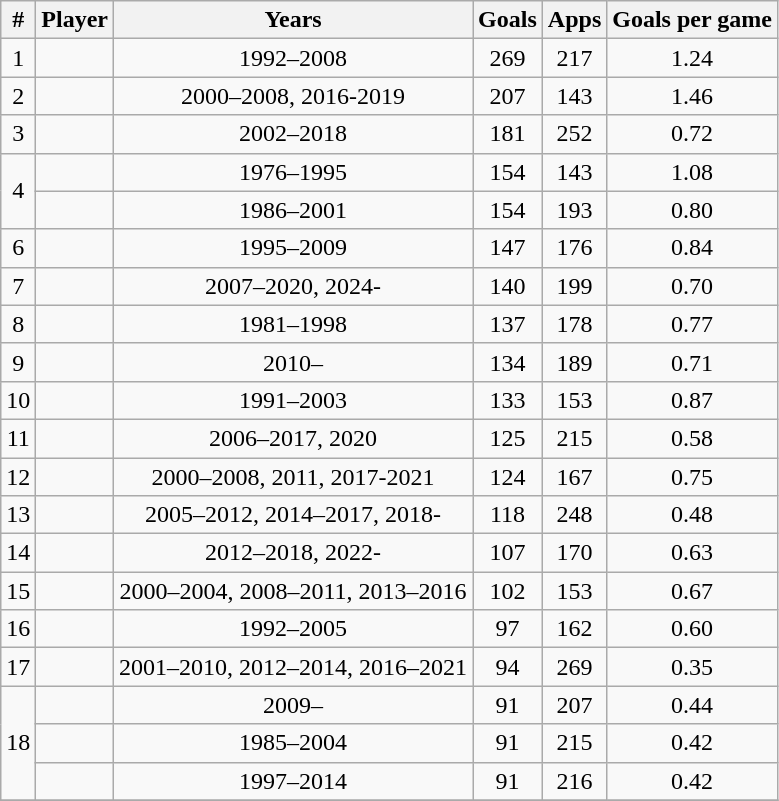<table class="wikitable sortable" style="text-align:center;">
<tr>
<th>#</th>
<th>Player</th>
<th>Years</th>
<th>Goals</th>
<th>Apps</th>
<th>Goals per game</th>
</tr>
<tr>
<td>1</td>
<td style="text-align:left;"></td>
<td>1992–2008</td>
<td>269</td>
<td>217</td>
<td>1.24</td>
</tr>
<tr>
<td>2</td>
<td style="text-align:left;"></td>
<td>2000–2008, 2016-2019</td>
<td>207</td>
<td>143</td>
<td>1.46</td>
</tr>
<tr>
<td>3</td>
<td style="text-align:left;"></td>
<td>2002–2018</td>
<td>181</td>
<td>252</td>
<td>0.72</td>
</tr>
<tr>
<td rowspan=2>4</td>
<td style="text-align:left;"></td>
<td>1976–1995</td>
<td>154</td>
<td>143</td>
<td>1.08</td>
</tr>
<tr>
<td style="text-align:left;"></td>
<td>1986–2001</td>
<td>154</td>
<td>193</td>
<td>0.80</td>
</tr>
<tr>
<td>6</td>
<td style="text-align:left;"></td>
<td>1995–2009</td>
<td>147</td>
<td>176</td>
<td>0.84</td>
</tr>
<tr>
<td>7</td>
<td style="text-align:left;"><strong></strong></td>
<td>2007–2020, 2024-</td>
<td>140</td>
<td>199</td>
<td>0.70</td>
</tr>
<tr>
<td>8</td>
<td style="text-align:left;"></td>
<td>1981–1998</td>
<td>137</td>
<td>178</td>
<td>0.77</td>
</tr>
<tr>
<td>9</td>
<td style="text-align:left;"><strong></strong></td>
<td>2010–</td>
<td>134</td>
<td>189</td>
<td>0.71</td>
</tr>
<tr>
<td>10</td>
<td style="text-align:left;"></td>
<td>1991–2003</td>
<td>133</td>
<td>153</td>
<td>0.87</td>
</tr>
<tr>
<td>11</td>
<td style="text-align:left;"></td>
<td>2006–2017, 2020</td>
<td>125</td>
<td>215</td>
<td>0.58</td>
</tr>
<tr>
<td>12</td>
<td style="text-align:left;"></td>
<td>2000–2008, 2011, 2017-2021</td>
<td>124</td>
<td>167</td>
<td>0.75</td>
</tr>
<tr>
<td>13</td>
<td style="text-align:left;"><strong></strong></td>
<td>2005–2012, 2014–2017, 2018-</td>
<td>118</td>
<td>248</td>
<td>0.48</td>
</tr>
<tr>
<td>14</td>
<td style="text-align:left;"><strong></strong></td>
<td>2012–2018, 2022-</td>
<td>107</td>
<td>170</td>
<td>0.63</td>
</tr>
<tr>
<td>15</td>
<td style="text-align:left;"></td>
<td>2000–2004, 2008–2011, 2013–2016</td>
<td>102</td>
<td>153</td>
<td>0.67</td>
</tr>
<tr>
<td>16</td>
<td style="text-align:left;"></td>
<td>1992–2005</td>
<td>97</td>
<td>162</td>
<td>0.60</td>
</tr>
<tr>
<td>17</td>
<td style="text-align:left;"></td>
<td>2001–2010, 2012–2014, 2016–2021</td>
<td>94</td>
<td>269</td>
<td>0.35</td>
</tr>
<tr>
<td rowspan=3>18</td>
<td style="text-align:left;"><strong></strong></td>
<td>2009–</td>
<td>91</td>
<td>207</td>
<td>0.44</td>
</tr>
<tr>
<td style="text-align:left;"></td>
<td>1985–2004</td>
<td>91</td>
<td>215</td>
<td>0.42</td>
</tr>
<tr>
<td style="text-align:left;"></td>
<td>1997–2014</td>
<td>91</td>
<td>216</td>
<td>0.42</td>
</tr>
<tr>
</tr>
</table>
